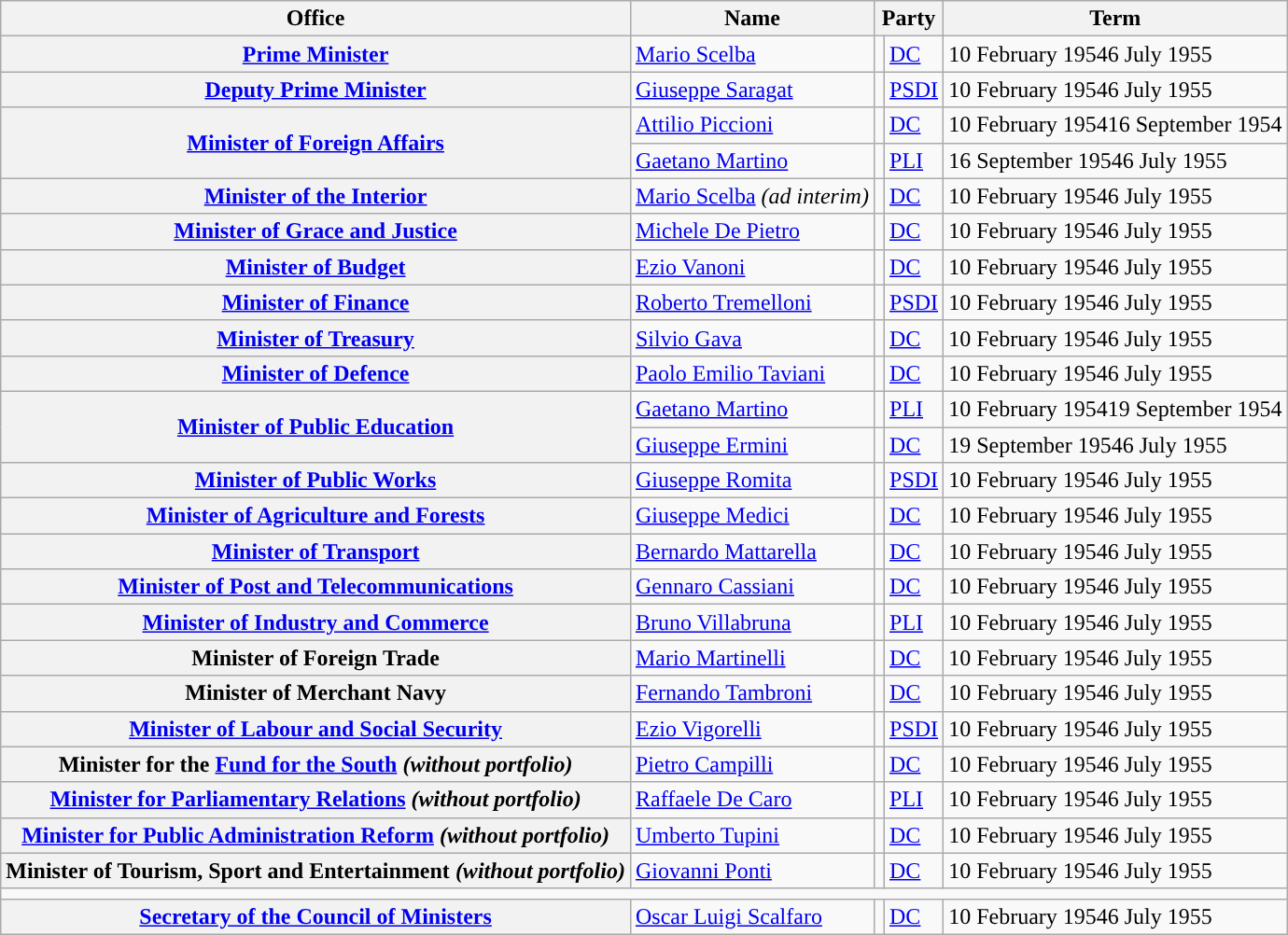<table class="wikitable">
<tr>
<th>Office</th>
<th>Name</th>
<th colspan=2>Party</th>
<th>Term</th>
</tr>
<tr>
<th><a href='#'>Prime Minister</a></th>
<td><a href='#'>Mario Scelba</a></td>
<td></td>
<td><a href='#'>DC</a></td>
<td>10 February 19546 July 1955</td>
</tr>
<tr>
<th><a href='#'>Deputy Prime Minister</a></th>
<td><a href='#'>Giuseppe Saragat</a></td>
<td></td>
<td><a href='#'>PSDI</a></td>
<td>10 February 19546 July 1955</td>
</tr>
<tr>
<th rowspan=2><a href='#'>Minister of Foreign Affairs</a></th>
<td><a href='#'>Attilio Piccioni</a></td>
<td style="color:inherit;background:"></td>
<td><a href='#'>DC</a></td>
<td>10 February 195416 September 1954</td>
</tr>
<tr>
<td><a href='#'>Gaetano Martino</a></td>
<td style="color:inherit;background:"></td>
<td><a href='#'>PLI</a></td>
<td>16 September 19546 July 1955</td>
</tr>
<tr>
<th><a href='#'>Minister of the Interior</a></th>
<td><a href='#'>Mario Scelba</a> <em>(ad interim)</em></td>
<td style="color:inherit;background:"></td>
<td><a href='#'>DC</a></td>
<td>10 February 19546 July 1955</td>
</tr>
<tr>
<th><a href='#'>Minister of Grace and Justice</a></th>
<td><a href='#'>Michele De Pietro</a></td>
<td style="color:inherit;background:"></td>
<td><a href='#'>DC</a></td>
<td>10 February 19546 July 1955</td>
</tr>
<tr>
<th><a href='#'>Minister of Budget</a></th>
<td><a href='#'>Ezio Vanoni</a></td>
<td></td>
<td><a href='#'>DC</a></td>
<td>10 February 19546 July 1955</td>
</tr>
<tr>
<th><a href='#'>Minister of Finance</a></th>
<td><a href='#'>Roberto Tremelloni</a></td>
<td></td>
<td><a href='#'>PSDI</a></td>
<td>10 February 19546 July 1955</td>
</tr>
<tr>
<th><a href='#'>Minister of Treasury</a></th>
<td><a href='#'>Silvio Gava</a></td>
<td></td>
<td><a href='#'>DC</a></td>
<td>10 February 19546 July 1955</td>
</tr>
<tr>
<th><a href='#'>Minister of Defence</a></th>
<td><a href='#'>Paolo Emilio Taviani</a></td>
<td style="color:inherit;background:"></td>
<td><a href='#'>DC</a></td>
<td>10 February 19546 July 1955</td>
</tr>
<tr>
<th rowspan=2><a href='#'>Minister of Public Education</a></th>
<td><a href='#'>Gaetano Martino</a></td>
<td style="color:inherit;background:"></td>
<td><a href='#'>PLI</a></td>
<td>10 February 195419 September 1954</td>
</tr>
<tr>
<td><a href='#'>Giuseppe Ermini</a></td>
<td style="color:inherit;background:"></td>
<td><a href='#'>DC</a></td>
<td>19 September 19546 July 1955</td>
</tr>
<tr>
<th><a href='#'>Minister of Public Works</a></th>
<td><a href='#'>Giuseppe Romita</a></td>
<td style="color:inherit;background:"></td>
<td><a href='#'>PSDI</a></td>
<td>10 February 19546 July 1955</td>
</tr>
<tr>
<th><a href='#'>Minister of Agriculture and Forests</a></th>
<td><a href='#'>Giuseppe Medici</a></td>
<td style="color:inherit;background:"></td>
<td><a href='#'>DC</a></td>
<td>10 February 19546 July 1955</td>
</tr>
<tr>
<th><a href='#'>Minister of Transport</a></th>
<td><a href='#'>Bernardo Mattarella</a></td>
<td style="color:inherit;background:"></td>
<td><a href='#'>DC</a></td>
<td>10 February 19546 July 1955</td>
</tr>
<tr>
<th><a href='#'>Minister of Post and Telecommunications</a></th>
<td><a href='#'>Gennaro Cassiani</a></td>
<td style="color:inherit;background:"></td>
<td><a href='#'>DC</a></td>
<td>10 February 19546 July 1955</td>
</tr>
<tr>
<th><a href='#'>Minister of Industry and Commerce</a></th>
<td><a href='#'>Bruno Villabruna</a></td>
<td style="color:inherit;background:"></td>
<td><a href='#'>PLI</a></td>
<td>10 February 19546 July 1955</td>
</tr>
<tr>
<th>Minister of Foreign Trade</th>
<td><a href='#'>Mario Martinelli</a></td>
<td></td>
<td><a href='#'>DC</a></td>
<td>10 February 19546 July 1955</td>
</tr>
<tr>
<th>Minister of Merchant Navy</th>
<td><a href='#'>Fernando Tambroni</a></td>
<td></td>
<td><a href='#'>DC</a></td>
<td>10 February 19546 July 1955</td>
</tr>
<tr>
<th><a href='#'>Minister of Labour and Social Security</a></th>
<td><a href='#'>Ezio Vigorelli</a></td>
<td style="color:inherit;background:"></td>
<td><a href='#'>PSDI</a></td>
<td>10 February 19546 July 1955</td>
</tr>
<tr>
<th>Minister for the <a href='#'>Fund for the South</a> <em>(without portfolio)</em></th>
<td><a href='#'>Pietro Campilli</a></td>
<td style="color:inherit;background:"></td>
<td><a href='#'>DC</a></td>
<td>10 February 19546 July 1955</td>
</tr>
<tr>
<th><a href='#'>Minister for Parliamentary Relations</a> <em>(without portfolio)</em></th>
<td><a href='#'>Raffaele De Caro</a></td>
<td style="color:inherit;background:"></td>
<td><a href='#'>PLI</a></td>
<td>10 February 19546 July 1955</td>
</tr>
<tr>
<th><a href='#'>Minister for Public Administration Reform</a> <em>(without portfolio)</em></th>
<td><a href='#'>Umberto Tupini</a></td>
<td style="color:inherit;background:"></td>
<td><a href='#'>DC</a></td>
<td>10 February 19546 July 1955</td>
</tr>
<tr>
<th>Minister of Tourism, Sport and Entertainment <em>(without portfolio)</em></th>
<td><a href='#'>Giovanni Ponti</a></td>
<td style="color:inherit;background:"></td>
<td><a href='#'>DC</a></td>
<td>10 February 19546 July 1955</td>
</tr>
<tr>
<td colspan="5"></td>
</tr>
<tr>
<th><a href='#'>Secretary of the Council of Ministers</a></th>
<td><a href='#'>Oscar Luigi Scalfaro</a></td>
<td style="color:inherit;background:"></td>
<td><a href='#'>DC</a></td>
<td>10 February 19546 July 1955</td>
</tr>
</table>
